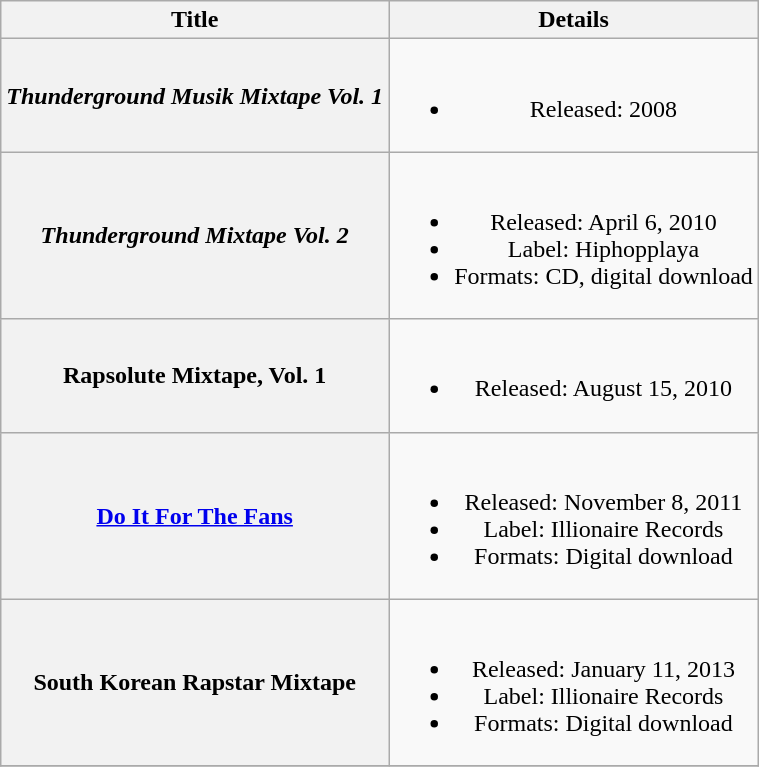<table class="wikitable plainrowheaders" style="text-align:center;">
<tr>
<th scope="col">Title</th>
<th scope="col">Details</th>
</tr>
<tr>
<th scope="row"><em>Thunderground Musik Mixtape Vol. 1</em></th>
<td><br><ul><li>Released: 2008</li></ul></td>
</tr>
<tr>
<th scope="row"><em>Thunderground Mixtape Vol. 2<strong></th>
<td><br><ul><li>Released: April 6, 2010</li><li>Label: Hiphopplaya</li><li>Formats: CD, digital download</li></ul></td>
</tr>
<tr>
<th scope="row"></em>Rapsolute Mixtape, Vol. 1<em><br></th>
<td><br><ul><li>Released: August 15, 2010</li></ul></td>
</tr>
<tr>
<th scope="row"></em><a href='#'>Do It For The Fans</a><em></th>
<td><br><ul><li>Released: November 8, 2011</li><li>Label: Illionaire Records</li><li>Formats: Digital download</li></ul></td>
</tr>
<tr>
<th scope="row"></em>South Korean Rapstar Mixtape<em></th>
<td><br><ul><li>Released: January 11, 2013</li><li>Label: Illionaire Records</li><li>Formats: Digital download</li></ul></td>
</tr>
<tr>
</tr>
</table>
